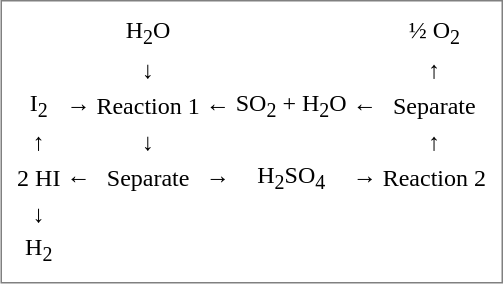<table align="right" style="text-align:center; margin-left: 1em; padding: 1ex; border: .2ex groove #808080">
<tr>
<td></td>
<td></td>
<td>H<sub>2</sub>O</td>
<td></td>
<td></td>
<td></td>
<td>½ O<sub>2</sub></td>
</tr>
<tr>
<td></td>
<td></td>
<td>↓</td>
<td></td>
<td></td>
<td></td>
<td>↑</td>
</tr>
<tr>
<td>I<sub>2</sub></td>
<td>→</td>
<td>Reaction 1</td>
<td>←</td>
<td>SO<sub>2</sub> + H<sub>2</sub>O</td>
<td>←</td>
<td>Separate</td>
</tr>
<tr>
<td>↑</td>
<td></td>
<td>↓</td>
<td></td>
<td></td>
<td></td>
<td>↑</td>
</tr>
<tr>
<td>2 HI</td>
<td>←</td>
<td>Separate</td>
<td>→</td>
<td>H<sub>2</sub>SO<sub>4</sub></td>
<td>→</td>
<td>Reaction 2</td>
</tr>
<tr>
<td>↓</td>
<td></td>
</tr>
<tr>
<td>H<sub>2</sub></td>
<td></td>
</tr>
</table>
